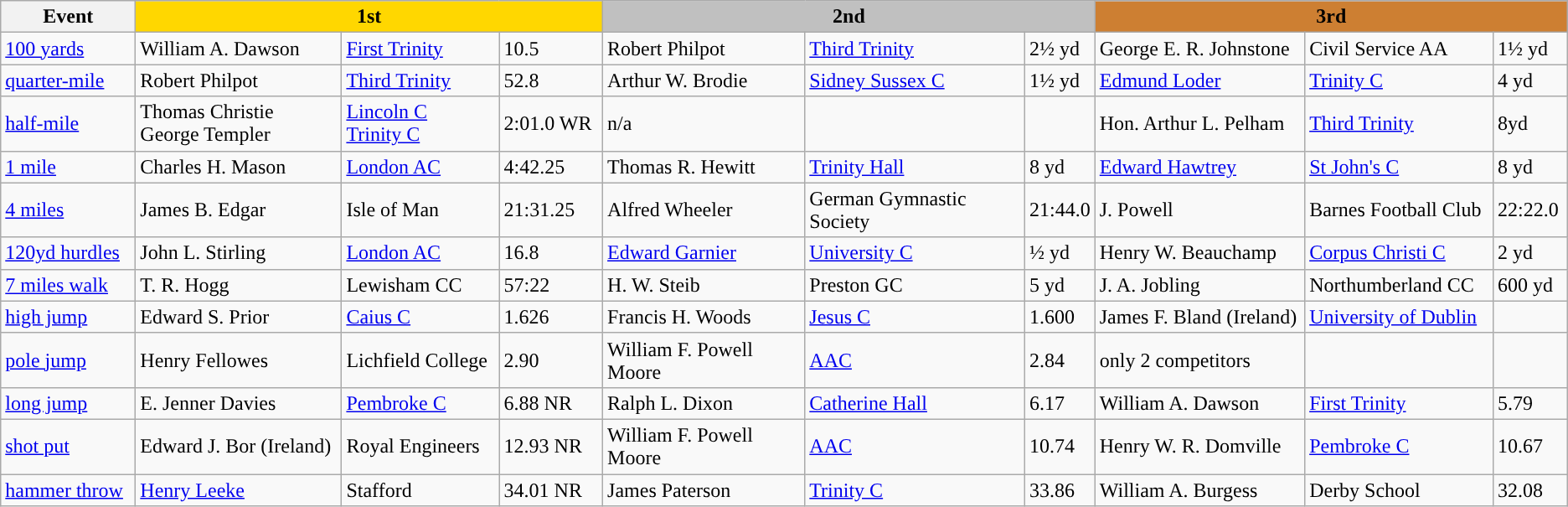<table class="wikitable" style="text-align:left">
<tr>
<th width=100>Event</th>
<th colspan="3" width="380" style="background:gold;">1st</th>
<th colspan="3" width="380" style="background:silver;">2nd</th>
<th colspan="3" width="380" style="background:#CD7F32;">3rd</th>
</tr>
<tr>
<td><a href='#'>100 yards</a></td>
<td>William A. Dawson</td>
<td><a href='#'>First Trinity</a></td>
<td>10.5</td>
<td>Robert Philpot</td>
<td><a href='#'>Third Trinity</a></td>
<td>2½ yd</td>
<td>George E. R. Johnstone</td>
<td>Civil Service AA</td>
<td>1½ yd</td>
</tr>
<tr>
<td><a href='#'>quarter-mile</a></td>
<td>Robert Philpot</td>
<td><a href='#'>Third Trinity</a></td>
<td>52.8</td>
<td>Arthur W. Brodie</td>
<td><a href='#'>Sidney Sussex C</a></td>
<td>1½ yd</td>
<td><a href='#'>Edmund Loder</a></td>
<td><a href='#'>Trinity C</a></td>
<td>4 yd</td>
</tr>
<tr>
<td><a href='#'>half-mile</a></td>
<td>Thomas Christie<br>George Templer</td>
<td><a href='#'>Lincoln C</a><br><a href='#'>Trinity C</a></td>
<td>2:01.0 WR</td>
<td>n/a</td>
<td></td>
<td></td>
<td>Hon. Arthur L. Pelham</td>
<td><a href='#'>Third Trinity</a></td>
<td>8yd</td>
</tr>
<tr>
<td><a href='#'>1 mile</a></td>
<td>Charles H. Mason</td>
<td><a href='#'>London AC</a></td>
<td>4:42.25</td>
<td>Thomas R. Hewitt</td>
<td><a href='#'>Trinity Hall</a></td>
<td>8 yd</td>
<td><a href='#'>Edward Hawtrey</a></td>
<td><a href='#'>St John's C</a></td>
<td>8 yd</td>
</tr>
<tr>
<td><a href='#'>4 miles</a></td>
<td>James B. Edgar</td>
<td>Isle of Man</td>
<td>21:31.25</td>
<td>Alfred Wheeler</td>
<td>German Gymnastic Society</td>
<td>21:44.0</td>
<td>J. Powell</td>
<td>Barnes Football Club</td>
<td>22:22.0</td>
</tr>
<tr>
<td><a href='#'>120yd hurdles</a></td>
<td>John L. Stirling</td>
<td><a href='#'>London AC</a></td>
<td>16.8</td>
<td><a href='#'>Edward Garnier</a></td>
<td><a href='#'>University C</a></td>
<td>½ yd</td>
<td>Henry W. Beauchamp</td>
<td><a href='#'>Corpus Christi C</a></td>
<td>2 yd</td>
</tr>
<tr>
<td><a href='#'>7 miles walk</a></td>
<td>T. R. Hogg</td>
<td>Lewisham CC</td>
<td>57:22</td>
<td>H. W. Steib</td>
<td>Preston GC</td>
<td>5 yd</td>
<td>J. A. Jobling</td>
<td>Northumberland CC</td>
<td>600 yd</td>
</tr>
<tr>
<td><a href='#'>high jump</a></td>
<td>Edward S. Prior</td>
<td><a href='#'>Caius C</a></td>
<td>1.626</td>
<td>Francis H. Woods</td>
<td><a href='#'>Jesus C</a></td>
<td>1.600</td>
<td>James F. Bland (Ireland)</td>
<td><a href='#'>University of Dublin</a></td>
<td></td>
</tr>
<tr>
<td><a href='#'>pole jump</a></td>
<td>Henry Fellowes</td>
<td>Lichfield College</td>
<td>2.90</td>
<td>William F. Powell Moore</td>
<td><a href='#'>AAC</a></td>
<td>2.84</td>
<td>only 2 competitors</td>
<td></td>
</tr>
<tr>
<td><a href='#'>long jump</a></td>
<td>E. Jenner Davies</td>
<td><a href='#'>Pembroke C</a></td>
<td>6.88 NR</td>
<td>Ralph L. Dixon</td>
<td><a href='#'>Catherine Hall</a></td>
<td>6.17</td>
<td>William A. Dawson</td>
<td><a href='#'>First Trinity</a></td>
<td>5.79</td>
</tr>
<tr>
<td><a href='#'>shot put</a></td>
<td>Edward J. Bor (Ireland)</td>
<td>Royal Engineers</td>
<td>12.93 NR</td>
<td>William F. Powell Moore</td>
<td><a href='#'>AAC</a></td>
<td>10.74</td>
<td>Henry W. R. Domville</td>
<td><a href='#'>Pembroke C</a></td>
<td>10.67</td>
</tr>
<tr>
<td><a href='#'>hammer throw</a></td>
<td><a href='#'>Henry Leeke</a></td>
<td>Stafford</td>
<td>34.01 NR</td>
<td>James Paterson</td>
<td><a href='#'>Trinity C</a></td>
<td>33.86</td>
<td>William A. Burgess</td>
<td>Derby School</td>
<td>32.08</td>
</tr>
</table>
